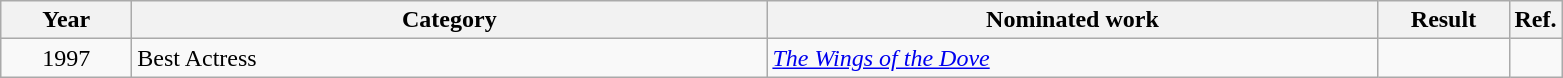<table class=wikitable>
<tr>
<th scope="col" style="width:5em;">Year</th>
<th scope="col" style="width:26em;">Category</th>
<th scope="col" style="width:25em;">Nominated work</th>
<th scope="col" style="width:5em;">Result</th>
<th>Ref.</th>
</tr>
<tr>
<td style="text-align:center;">1997</td>
<td>Best Actress</td>
<td><em><a href='#'>The Wings of the Dove</a></em></td>
<td></td>
<td></td>
</tr>
</table>
